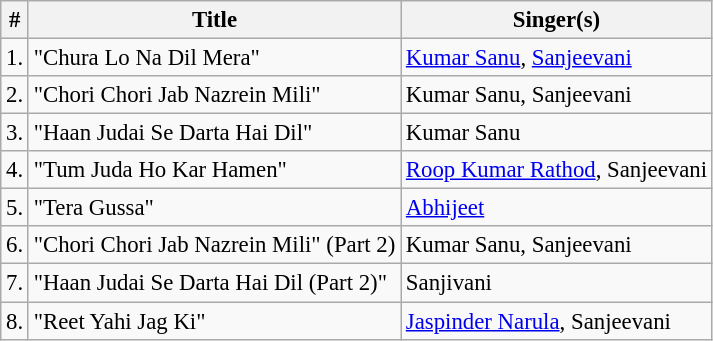<table class="wikitable sortable" style="font-size:95%;">
<tr>
<th>#</th>
<th>Title</th>
<th>Singer(s)</th>
</tr>
<tr>
<td>1.</td>
<td>"Chura Lo Na Dil Mera"</td>
<td><a href='#'>Kumar Sanu</a>, <a href='#'>Sanjeevani</a></td>
</tr>
<tr>
<td>2.</td>
<td>"Chori Chori Jab Nazrein Mili"</td>
<td>Kumar Sanu, Sanjeevani</td>
</tr>
<tr>
<td>3.</td>
<td>"Haan Judai Se Darta Hai Dil"</td>
<td>Kumar Sanu</td>
</tr>
<tr>
<td>4.</td>
<td>"Tum Juda Ho Kar Hamen"</td>
<td><a href='#'>Roop Kumar Rathod</a>, Sanjeevani</td>
</tr>
<tr>
<td>5.</td>
<td>"Tera Gussa"</td>
<td><a href='#'>Abhijeet</a></td>
</tr>
<tr>
<td>6.</td>
<td>"Chori Chori Jab Nazrein Mili" (Part 2)</td>
<td>Kumar Sanu, Sanjeevani</td>
</tr>
<tr>
<td>7.</td>
<td>"Haan Judai Se Darta Hai Dil (Part 2)"</td>
<td>Sanjivani</td>
</tr>
<tr>
<td>8.</td>
<td>"Reet Yahi Jag Ki"</td>
<td><a href='#'>Jaspinder Narula</a>, Sanjeevani</td>
</tr>
</table>
